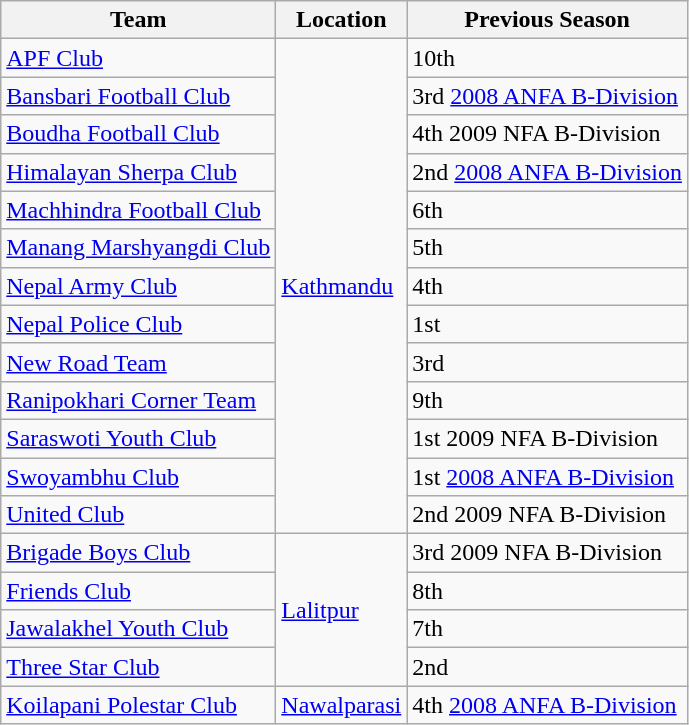<table class="wikitable sortable">
<tr>
<th>Team</th>
<th>Location</th>
<th>Previous Season</th>
</tr>
<tr>
<td><a href='#'>APF Club</a></td>
<td rowspan="13"><a href='#'>Kathmandu</a></td>
<td>10th</td>
</tr>
<tr>
<td><a href='#'>Bansbari Football Club</a></td>
<td>3rd <a href='#'>2008 ANFA B-Division</a></td>
</tr>
<tr>
<td><a href='#'>Boudha Football Club</a></td>
<td>4th 2009 NFA B-Division</td>
</tr>
<tr>
<td><a href='#'>Himalayan Sherpa Club</a></td>
<td>2nd <a href='#'>2008 ANFA B-Division</a></td>
</tr>
<tr>
<td><a href='#'>Machhindra Football Club</a></td>
<td>6th</td>
</tr>
<tr>
<td><a href='#'>Manang Marshyangdi Club</a></td>
<td>5th</td>
</tr>
<tr>
<td><a href='#'>Nepal Army Club</a></td>
<td>4th</td>
</tr>
<tr>
<td><a href='#'>Nepal Police Club</a></td>
<td>1st</td>
</tr>
<tr>
<td><a href='#'>New Road Team</a></td>
<td>3rd</td>
</tr>
<tr>
<td><a href='#'>Ranipokhari Corner Team</a></td>
<td>9th</td>
</tr>
<tr>
<td><a href='#'>Saraswoti Youth Club</a></td>
<td>1st 2009 NFA B-Division</td>
</tr>
<tr>
<td><a href='#'>Swoyambhu Club</a></td>
<td>1st <a href='#'>2008 ANFA B-Division</a></td>
</tr>
<tr>
<td><a href='#'>United Club</a></td>
<td>2nd 2009 NFA B-Division</td>
</tr>
<tr>
<td><a href='#'>Brigade Boys Club</a></td>
<td rowspan="4"><a href='#'>Lalitpur</a></td>
<td>3rd 2009 NFA B-Division</td>
</tr>
<tr>
<td><a href='#'>Friends Club</a></td>
<td>8th</td>
</tr>
<tr>
<td><a href='#'>Jawalakhel Youth Club</a></td>
<td>7th</td>
</tr>
<tr>
<td><a href='#'>Three Star Club</a></td>
<td>2nd</td>
</tr>
<tr>
<td><a href='#'>Koilapani Polestar Club</a></td>
<td><a href='#'>Nawalparasi</a></td>
<td>4th <a href='#'>2008 ANFA B-Division</a></td>
</tr>
</table>
